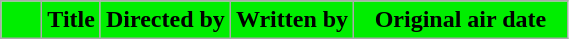<table class=wikitable style="background:#FFFFFF">
<tr>
<th style="background:#00EE00; width:20px"></th>
<th style="background:#00EE00">Title</th>
<th style="background:#00EE00">Directed by</th>
<th style="background:#00EE00">Written by</th>
<th style="background:#00EE00; width:135px">Original air date<br>





















</th>
</tr>
</table>
